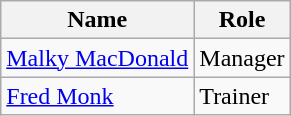<table class="wikitable">
<tr>
<th>Name</th>
<th>Role</th>
</tr>
<tr>
<td> <a href='#'>Malky MacDonald</a></td>
<td>Manager</td>
</tr>
<tr>
<td> <a href='#'>Fred Monk</a></td>
<td>Trainer</td>
</tr>
</table>
